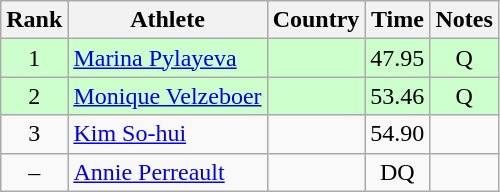<table class="wikitable" style="text-align:center">
<tr>
<th>Rank</th>
<th>Athlete</th>
<th>Country</th>
<th>Time</th>
<th>Notes</th>
</tr>
<tr bgcolor=ccffcc>
<td>1</td>
<td align=left><a href='#'>Marina Pylayeva</a></td>
<td align=left></td>
<td>47.95</td>
<td>Q</td>
</tr>
<tr bgcolor=ccffcc>
<td>2</td>
<td align=left><a href='#'>Monique Velzeboer</a></td>
<td align=left></td>
<td>53.46</td>
<td>Q</td>
</tr>
<tr>
<td>3</td>
<td align=left><a href='#'>Kim So-hui</a></td>
<td align=left></td>
<td>54.90</td>
<td></td>
</tr>
<tr>
<td>–</td>
<td align=left><a href='#'>Annie Perreault</a></td>
<td align=left></td>
<td>DQ</td>
<td></td>
</tr>
</table>
